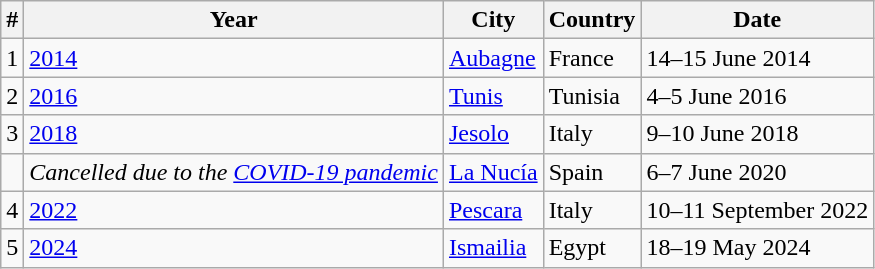<table class="wikitable" align="center">
<tr>
<th>#</th>
<th>Year</th>
<th>City</th>
<th>Country</th>
<th>Date</th>
</tr>
<tr>
<td>1</td>
<td><a href='#'>2014</a></td>
<td><a href='#'>Aubagne</a></td>
<td>France</td>
<td>14–15 June 2014</td>
</tr>
<tr>
<td>2</td>
<td><a href='#'>2016</a></td>
<td><a href='#'>Tunis</a></td>
<td>Tunisia</td>
<td>4–5 June 2016</td>
</tr>
<tr>
<td>3</td>
<td><a href='#'>2018</a></td>
<td><a href='#'>Jesolo</a></td>
<td>Italy</td>
<td>9–10 June 2018</td>
</tr>
<tr>
<td></td>
<td><em>Cancelled due to the <a href='#'>COVID-19 pandemic</a></em></td>
<td><a href='#'>La Nucía</a></td>
<td>Spain</td>
<td>6–7 June 2020</td>
</tr>
<tr>
<td>4</td>
<td><a href='#'>2022</a></td>
<td><a href='#'>Pescara</a></td>
<td>Italy</td>
<td>10–11 September 2022</td>
</tr>
<tr>
<td>5</td>
<td><a href='#'>2024</a></td>
<td><a href='#'>Ismailia</a></td>
<td>Egypt</td>
<td>18–19 May 2024</td>
</tr>
</table>
